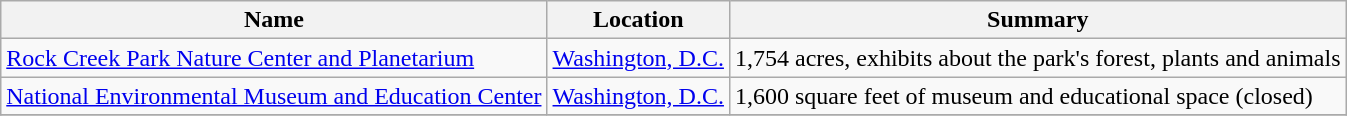<table class="wikitable">
<tr>
<th>Name</th>
<th>Location</th>
<th>Summary</th>
</tr>
<tr>
<td><a href='#'>Rock Creek Park Nature Center and Planetarium</a></td>
<td><a href='#'>Washington, D.C.</a></td>
<td>1,754 acres, exhibits about the park's forest, plants and animals</td>
</tr>
<tr>
<td><a href='#'>National Environmental Museum and Education Center</a></td>
<td><a href='#'>Washington, D.C.</a></td>
<td>1,600 square feet of museum and educational space (closed)</td>
</tr>
<tr>
</tr>
</table>
